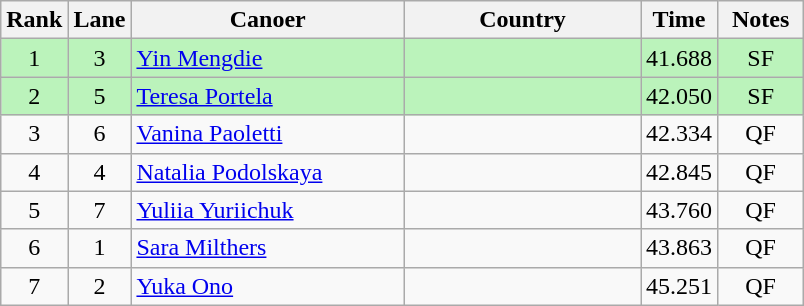<table class="wikitable" style="text-align:center;">
<tr>
<th width=30>Rank</th>
<th width=30>Lane</th>
<th width=175>Canoer</th>
<th width=150>Country</th>
<th width=30>Time</th>
<th width=50>Notes</th>
</tr>
<tr bgcolor=bbf3bb>
<td>1</td>
<td>3</td>
<td align=left><a href='#'>Yin Mengdie</a></td>
<td align=left></td>
<td>41.688</td>
<td>SF</td>
</tr>
<tr bgcolor=bbf3bb>
<td>2</td>
<td>5</td>
<td align=left><a href='#'>Teresa Portela</a></td>
<td align=left></td>
<td>42.050</td>
<td>SF</td>
</tr>
<tr>
<td>3</td>
<td>6</td>
<td align=left><a href='#'>Vanina Paoletti</a></td>
<td align=left></td>
<td>42.334</td>
<td>QF</td>
</tr>
<tr>
<td>4</td>
<td>4</td>
<td align=left><a href='#'>Natalia Podolskaya</a></td>
<td align=left></td>
<td>42.845</td>
<td>QF</td>
</tr>
<tr>
<td>5</td>
<td>7</td>
<td align=left><a href='#'>Yuliia Yuriichuk</a></td>
<td align=left></td>
<td>43.760</td>
<td>QF</td>
</tr>
<tr>
<td>6</td>
<td>1</td>
<td align=left><a href='#'>Sara Milthers</a></td>
<td align=left></td>
<td>43.863</td>
<td>QF</td>
</tr>
<tr>
<td>7</td>
<td>2</td>
<td align=left><a href='#'>Yuka Ono</a></td>
<td align=left></td>
<td>45.251</td>
<td>QF</td>
</tr>
</table>
